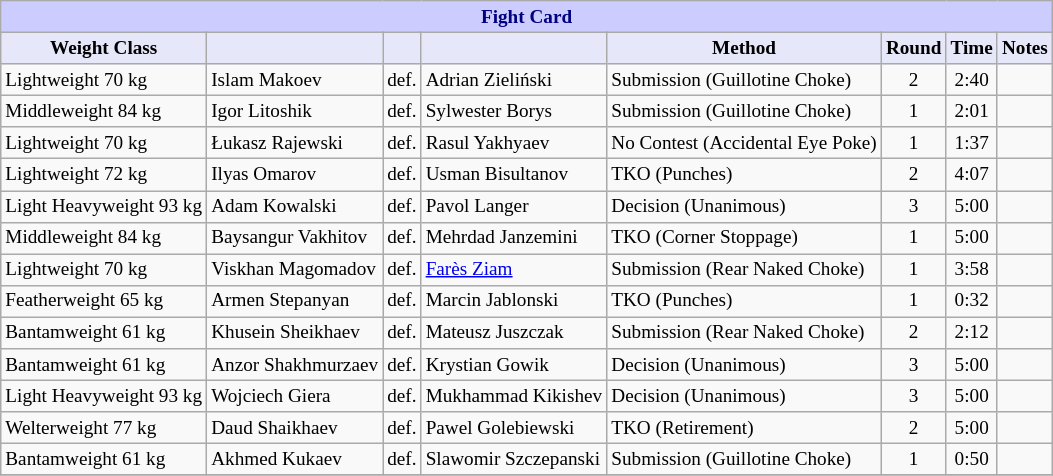<table class="wikitable" style="font-size: 80%;">
<tr>
<th colspan="8" style="background-color: #ccf; color: #000080; text-align: center;"><strong>Fight Card</strong></th>
</tr>
<tr>
<th colspan="1" style="background-color: #E6E8FA; color: #000000; text-align: center;">Weight Class</th>
<th colspan="1" style="background-color: #E6E8FA; color: #000000; text-align: center;"></th>
<th colspan="1" style="background-color: #E6E8FA; color: #000000; text-align: center;"></th>
<th colspan="1" style="background-color: #E6E8FA; color: #000000; text-align: center;"></th>
<th colspan="1" style="background-color: #E6E8FA; color: #000000; text-align: center;">Method</th>
<th colspan="1" style="background-color: #E6E8FA; color: #000000; text-align: center;">Round</th>
<th colspan="1" style="background-color: #E6E8FA; color: #000000; text-align: center;">Time</th>
<th colspan="1" style="background-color: #E6E8FA; color: #000000; text-align: center;">Notes</th>
</tr>
<tr>
<td>Lightweight 70 kg</td>
<td> Islam Makoev</td>
<td>def.</td>
<td> Adrian Zieliński</td>
<td>Submission (Guillotine Choke)</td>
<td align=center>2</td>
<td align=center>2:40</td>
<td></td>
</tr>
<tr>
<td>Middleweight 84 kg</td>
<td> Igor Litoshik</td>
<td>def.</td>
<td> Sylwester Borys</td>
<td>Submission (Guillotine Choke)</td>
<td align=center>1</td>
<td align=center>2:01</td>
<td></td>
</tr>
<tr>
<td>Lightweight 70 kg</td>
<td> Łukasz Rajewski</td>
<td>def.</td>
<td> Rasul Yakhyaev</td>
<td>No Contest (Accidental Eye Poke)</td>
<td align=center>1</td>
<td align=center>1:37</td>
<td></td>
</tr>
<tr>
<td>Lightweight 72 kg</td>
<td> Ilyas Omarov</td>
<td>def.</td>
<td> Usman Bisultanov</td>
<td>TKO (Punches)</td>
<td align=center>2</td>
<td align=center>4:07</td>
<td></td>
</tr>
<tr>
<td>Light Heavyweight 93 kg</td>
<td> Adam Kowalski</td>
<td>def.</td>
<td> Pavol Langer</td>
<td>Decision (Unanimous)</td>
<td align=center>3</td>
<td align=center>5:00</td>
<td></td>
</tr>
<tr>
<td>Middleweight 84 kg</td>
<td> Baysangur Vakhitov</td>
<td>def.</td>
<td> Mehrdad Janzemini</td>
<td>TKO (Corner Stoppage)</td>
<td align=center>1</td>
<td align=center>5:00</td>
<td></td>
</tr>
<tr>
<td>Lightweight 70 kg</td>
<td> Viskhan Magomadov</td>
<td>def.</td>
<td> <a href='#'>Farès Ziam</a></td>
<td>Submission (Rear Naked Choke)</td>
<td align=center>1</td>
<td align=center>3:58</td>
<td></td>
</tr>
<tr>
<td>Featherweight 65 kg</td>
<td> Armen Stepanyan</td>
<td>def.</td>
<td> Marcin Jablonski</td>
<td>TKO (Punches)</td>
<td align=center>1</td>
<td align=center>0:32</td>
<td></td>
</tr>
<tr>
<td>Bantamweight  61 kg</td>
<td> Khusein Sheikhaev</td>
<td>def.</td>
<td> Mateusz Juszczak</td>
<td>Submission (Rear Naked Choke)</td>
<td align=center>2</td>
<td align=center>2:12</td>
<td></td>
</tr>
<tr>
<td>Bantamweight 61 kg</td>
<td> Anzor Shakhmurzaev</td>
<td>def.</td>
<td> Krystian Gowik</td>
<td>Decision (Unanimous)</td>
<td align=center>3</td>
<td align=center>5:00</td>
<td></td>
</tr>
<tr>
<td>Light Heavyweight 93 kg</td>
<td> Wojciech Giera</td>
<td>def.</td>
<td> Mukhammad Kikishev</td>
<td>Decision (Unanimous)</td>
<td align=center>3</td>
<td align=center>5:00</td>
<td></td>
</tr>
<tr>
<td>Welterweight 77 kg</td>
<td> Daud Shaikhaev</td>
<td>def.</td>
<td> Pawel Golebiewski</td>
<td>TKO (Retirement)</td>
<td align=center>2</td>
<td align=center>5:00</td>
<td></td>
</tr>
<tr>
<td>Bantamweight 61 kg</td>
<td> Akhmed Kukaev</td>
<td>def.</td>
<td> Slawomir Szczepanski</td>
<td>Submission (Guillotine Choke)</td>
<td align=center>1</td>
<td align=center>0:50</td>
<td></td>
</tr>
<tr>
</tr>
</table>
